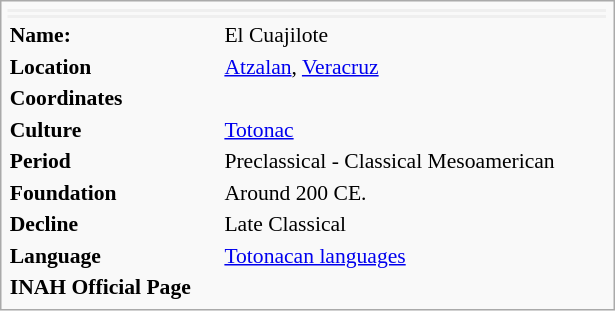<table class="infobox" style="font-size:90%; text-align:left; width:28.5em">
<tr>
<td style="background:#efefef;" align="center" colspan="2"></td>
</tr>
<tr>
<td style="background:#efefef;" align="center" colspan="2"></td>
</tr>
<tr>
<td><strong>Name:</strong></td>
<td>El Cuajilote</td>
</tr>
<tr>
<td><strong>Location</strong></td>
<td><a href='#'>Atzalan</a>, <a href='#'>Veracruz</a> <br></td>
</tr>
<tr>
<td><strong>Coordinates</strong></td>
<td></td>
</tr>
<tr>
<td><strong>Culture</strong></td>
<td><a href='#'>Totonac</a></td>
</tr>
<tr>
<td><strong>Period</strong></td>
<td>Preclassical - Classical Mesoamerican</td>
</tr>
<tr>
<td><strong>Foundation</strong></td>
<td>Around 200 CE.</td>
</tr>
<tr>
<td><strong>Decline</strong></td>
<td>Late Classical</td>
</tr>
<tr>
<td><strong>Language</strong></td>
<td><a href='#'>Totonacan languages</a></td>
</tr>
<tr>
<td><strong>INAH Official Page</strong></td>
<td></td>
</tr>
</table>
